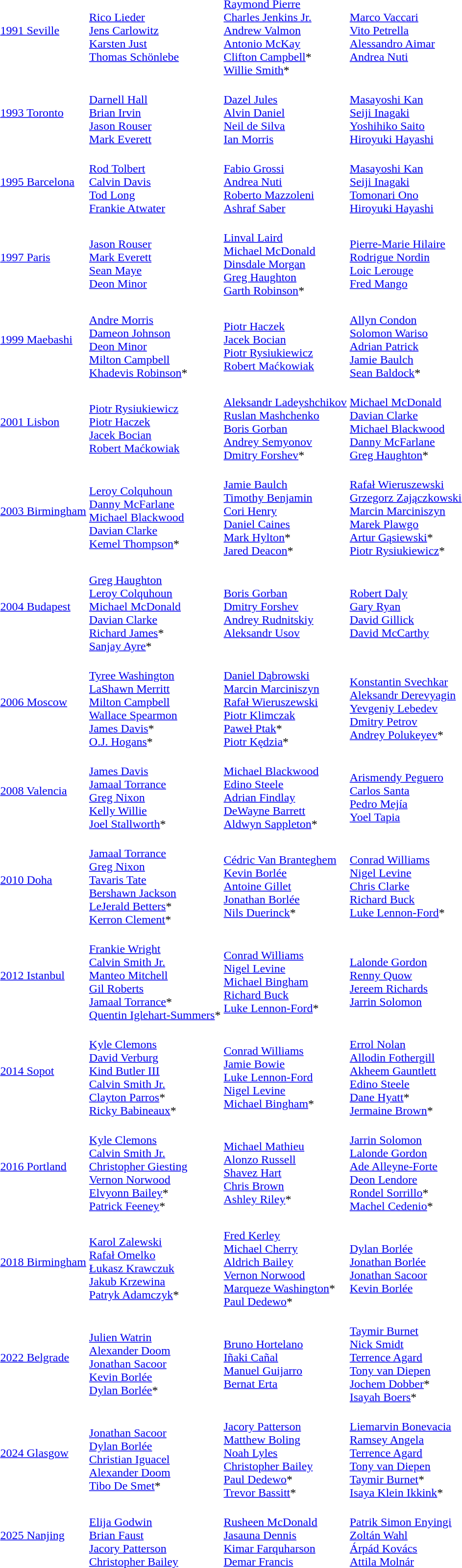<table>
<tr>
<td><a href='#'>1991 Seville</a><br></td>
<td><br><a href='#'>Rico Lieder</a><br><a href='#'>Jens Carlowitz</a><br><a href='#'>Karsten Just</a><br><a href='#'>Thomas Schönlebe</a></td>
<td><br><a href='#'>Raymond Pierre</a><br><a href='#'>Charles Jenkins Jr.</a><br><a href='#'>Andrew Valmon</a><br><a href='#'>Antonio McKay</a><br><a href='#'>Clifton Campbell</a>*<br><a href='#'>Willie Smith</a>*</td>
<td><br><a href='#'>Marco Vaccari</a><br><a href='#'>Vito Petrella</a><br><a href='#'>Alessandro Aimar</a><br><a href='#'>Andrea Nuti</a></td>
</tr>
<tr>
<td><a href='#'>1993 Toronto</a><br></td>
<td><br><a href='#'>Darnell Hall</a><br><a href='#'>Brian Irvin</a><br><a href='#'>Jason Rouser</a><br><a href='#'>Mark Everett</a></td>
<td><br><a href='#'>Dazel Jules</a><br><a href='#'>Alvin Daniel</a><br><a href='#'>Neil de Silva</a><br><a href='#'>Ian Morris</a></td>
<td><br><a href='#'>Masayoshi Kan</a><br><a href='#'>Seiji Inagaki</a><br><a href='#'>Yoshihiko Saito</a><br><a href='#'>Hiroyuki Hayashi</a></td>
</tr>
<tr>
<td><a href='#'>1995 Barcelona</a><br></td>
<td><br><a href='#'>Rod Tolbert</a><br><a href='#'>Calvin Davis</a><br><a href='#'>Tod Long</a><br><a href='#'>Frankie Atwater</a></td>
<td><br><a href='#'>Fabio Grossi</a><br><a href='#'>Andrea Nuti</a><br><a href='#'>Roberto Mazzoleni</a><br><a href='#'>Ashraf Saber</a></td>
<td><br><a href='#'>Masayoshi Kan</a><br><a href='#'>Seiji Inagaki</a><br><a href='#'>Tomonari Ono</a><br><a href='#'>Hiroyuki Hayashi</a></td>
</tr>
<tr>
<td><a href='#'>1997 Paris</a><br></td>
<td><br><a href='#'>Jason Rouser</a><br><a href='#'>Mark Everett</a><br><a href='#'>Sean Maye</a><br><a href='#'>Deon Minor</a></td>
<td><br><a href='#'>Linval Laird</a><br><a href='#'>Michael McDonald</a><br><a href='#'>Dinsdale Morgan</a><br><a href='#'>Greg Haughton</a><br><a href='#'>Garth Robinson</a>*</td>
<td><br><a href='#'>Pierre-Marie Hilaire</a><br><a href='#'>Rodrigue Nordin</a><br><a href='#'>Loic Lerouge</a><br><a href='#'>Fred Mango</a></td>
</tr>
<tr>
<td><a href='#'>1999 Maebashi</a><br></td>
<td><br><a href='#'>Andre Morris</a><br><a href='#'>Dameon Johnson</a><br><a href='#'>Deon Minor</a><br><a href='#'>Milton Campbell</a><br><a href='#'>Khadevis Robinson</a>*</td>
<td><br><a href='#'>Piotr Haczek</a><br><a href='#'>Jacek Bocian</a><br><a href='#'>Piotr Rysiukiewicz</a><br><a href='#'>Robert Maćkowiak</a></td>
<td><br><a href='#'>Allyn Condon</a><br><a href='#'>Solomon Wariso</a><br><a href='#'>Adrian Patrick</a><br><a href='#'>Jamie Baulch</a><br><a href='#'>Sean Baldock</a>*</td>
</tr>
<tr>
<td><a href='#'>2001 Lisbon</a><br></td>
<td><br><a href='#'>Piotr Rysiukiewicz</a><br><a href='#'>Piotr Haczek</a><br><a href='#'>Jacek Bocian</a><br><a href='#'>Robert Maćkowiak</a></td>
<td><br><a href='#'>Aleksandr Ladeyshchikov</a><br><a href='#'>Ruslan Mashchenko</a><br><a href='#'>Boris Gorban</a><br><a href='#'>Andrey Semyonov</a><br><a href='#'>Dmitry Forshev</a>*</td>
<td><br><a href='#'>Michael McDonald</a><br><a href='#'>Davian Clarke</a><br><a href='#'>Michael Blackwood</a><br><a href='#'>Danny McFarlane</a><br><a href='#'>Greg Haughton</a>*</td>
</tr>
<tr>
<td><a href='#'>2003 Birmingham</a><br></td>
<td><br><a href='#'>Leroy Colquhoun</a><br><a href='#'>Danny McFarlane</a><br><a href='#'>Michael Blackwood</a><br><a href='#'>Davian Clarke</a><br><a href='#'>Kemel Thompson</a>*</td>
<td><br><a href='#'>Jamie Baulch</a><br><a href='#'>Timothy Benjamin</a><br><a href='#'>Cori Henry</a><br><a href='#'>Daniel Caines</a><br><a href='#'>Mark Hylton</a>*<br><a href='#'>Jared Deacon</a>*</td>
<td><br><a href='#'>Rafał Wieruszewski</a><br><a href='#'>Grzegorz Zajączkowski</a><br><a href='#'>Marcin Marciniszyn</a><br><a href='#'>Marek Plawgo</a><br><a href='#'>Artur Gąsiewski</a>*<br><a href='#'>Piotr Rysiukiewicz</a>*</td>
</tr>
<tr>
<td><a href='#'>2004 Budapest</a><br></td>
<td><br><a href='#'>Greg Haughton</a><br><a href='#'>Leroy Colquhoun</a><br><a href='#'>Michael McDonald</a><br><a href='#'>Davian Clarke</a><br><a href='#'>Richard James</a>*<br><a href='#'>Sanjay Ayre</a>*</td>
<td><br><a href='#'>Boris Gorban</a><br><a href='#'>Dmitry Forshev</a><br><a href='#'>Andrey Rudnitskiy</a><br><a href='#'>Aleksandr Usov</a></td>
<td><br><a href='#'>Robert Daly</a><br><a href='#'>Gary Ryan</a><br><a href='#'>David Gillick</a><br><a href='#'>David McCarthy</a></td>
</tr>
<tr>
<td><a href='#'>2006 Moscow</a><br></td>
<td><br><a href='#'>Tyree Washington</a><br><a href='#'>LaShawn Merritt</a><br><a href='#'>Milton Campbell</a><br><a href='#'>Wallace Spearmon</a><br><a href='#'>James Davis</a>*<br><a href='#'>O.J. Hogans</a>*</td>
<td><br><a href='#'>Daniel Dąbrowski</a><br><a href='#'>Marcin Marciniszyn</a><br><a href='#'>Rafał Wieruszewski</a><br><a href='#'>Piotr Klimczak</a><br><a href='#'>Paweł Ptak</a>*<br><a href='#'>Piotr Kędzia</a>*</td>
<td><br><a href='#'>Konstantin Svechkar</a><br><a href='#'>Aleksandr Derevyagin</a><br><a href='#'>Yevgeniy Lebedev</a><br><a href='#'>Dmitry Petrov</a><br><a href='#'>Andrey Polukeyev</a>*</td>
</tr>
<tr>
<td><a href='#'>2008 Valencia</a><br></td>
<td><br><a href='#'>James Davis</a><br><a href='#'>Jamaal Torrance</a><br><a href='#'>Greg Nixon</a><br><a href='#'>Kelly Willie</a><br><a href='#'>Joel Stallworth</a>*</td>
<td><br><a href='#'>Michael Blackwood</a><br><a href='#'>Edino Steele</a><br><a href='#'>Adrian Findlay</a><br><a href='#'>DeWayne Barrett</a><br><a href='#'>Aldwyn Sappleton</a>*</td>
<td><br><a href='#'>Arismendy Peguero</a><br><a href='#'>Carlos Santa</a><br><a href='#'>Pedro Mejía</a><br><a href='#'>Yoel Tapia</a></td>
</tr>
<tr>
<td><a href='#'>2010 Doha</a><br></td>
<td><br><a href='#'>Jamaal Torrance</a><br><a href='#'>Greg Nixon</a><br><a href='#'>Tavaris Tate</a><br><a href='#'>Bershawn Jackson</a><br><a href='#'>LeJerald Betters</a>*<br><a href='#'>Kerron Clement</a>*</td>
<td><br><a href='#'>Cédric Van Branteghem</a><br><a href='#'>Kevin Borlée</a><br><a href='#'>Antoine Gillet</a><br><a href='#'>Jonathan Borlée</a><br><a href='#'>Nils Duerinck</a>*</td>
<td><br><a href='#'>Conrad Williams</a><br><a href='#'>Nigel Levine</a><br><a href='#'>Chris Clarke</a><br><a href='#'>Richard Buck</a><br><a href='#'>Luke Lennon-Ford</a>*</td>
</tr>
<tr>
<td><a href='#'>2012 Istanbul</a><br></td>
<td><br><a href='#'>Frankie Wright</a><br><a href='#'>Calvin Smith Jr.</a><br><a href='#'>Manteo Mitchell</a><br><a href='#'>Gil Roberts</a><br><a href='#'>Jamaal Torrance</a>*<br><a href='#'>Quentin Iglehart-Summers</a>*</td>
<td><br><a href='#'>Conrad Williams</a><br><a href='#'>Nigel Levine</a><br><a href='#'>Michael Bingham</a><br><a href='#'>Richard Buck</a><br><a href='#'>Luke Lennon-Ford</a>*</td>
<td><br><a href='#'>Lalonde Gordon</a><br><a href='#'>Renny Quow</a><br><a href='#'>Jereem Richards</a><br><a href='#'>Jarrin Solomon</a></td>
</tr>
<tr>
<td><a href='#'>2014 Sopot</a><br></td>
<td><br><a href='#'>Kyle Clemons</a><br><a href='#'>David Verburg</a><br><a href='#'>Kind Butler III</a><br><a href='#'>Calvin Smith Jr.</a><br><a href='#'>Clayton Parros</a>*<br><a href='#'>Ricky Babineaux</a>*</td>
<td><br><a href='#'>Conrad Williams</a><br><a href='#'>Jamie Bowie</a><br><a href='#'>Luke Lennon-Ford</a><br><a href='#'>Nigel Levine</a><br><a href='#'>Michael Bingham</a>*</td>
<td><br><a href='#'>Errol Nolan</a><br><a href='#'>Allodin Fothergill</a><br><a href='#'>Akheem Gauntlett</a><br><a href='#'>Edino Steele</a><br><a href='#'>Dane Hyatt</a>*<br><a href='#'>Jermaine Brown</a>*</td>
</tr>
<tr>
<td><a href='#'>2016 Portland</a><br></td>
<td><br><a href='#'>Kyle Clemons</a><br><a href='#'>Calvin Smith Jr.</a><br><a href='#'>Christopher Giesting</a><br><a href='#'>Vernon Norwood</a><br><a href='#'>Elvyonn Bailey</a>*<br><a href='#'>Patrick Feeney</a>*</td>
<td><br><a href='#'>Michael Mathieu</a><br><a href='#'>Alonzo Russell</a><br><a href='#'>Shavez Hart</a><br><a href='#'>Chris Brown</a><br><a href='#'>Ashley Riley</a>*</td>
<td><br><a href='#'>Jarrin Solomon</a><br><a href='#'>Lalonde Gordon</a><br><a href='#'>Ade Alleyne-Forte</a><br><a href='#'>Deon Lendore</a><br><a href='#'>Rondel Sorrillo</a>*<br><a href='#'>Machel Cedenio</a>*</td>
</tr>
<tr>
<td><a href='#'>2018 Birmingham</a><br></td>
<td><br><a href='#'>Karol Zalewski</a><br><a href='#'>Rafał Omelko</a><br><a href='#'>Łukasz Krawczuk</a><br><a href='#'>Jakub Krzewina</a><br><a href='#'>Patryk Adamczyk</a>*</td>
<td><br><a href='#'>Fred Kerley</a><br><a href='#'>Michael Cherry</a><br><a href='#'>Aldrich Bailey</a><br><a href='#'>Vernon Norwood</a><br><a href='#'>Marqueze Washington</a>*<br><a href='#'>Paul Dedewo</a>*</td>
<td><br><a href='#'>Dylan Borlée</a><br><a href='#'>Jonathan Borlée</a><br><a href='#'>Jonathan Sacoor</a><br><a href='#'>Kevin Borlée</a></td>
</tr>
<tr>
<td><a href='#'>2022 Belgrade</a><br></td>
<td><br><a href='#'>Julien Watrin</a><br><a href='#'>Alexander Doom</a><br><a href='#'>Jonathan Sacoor</a><br><a href='#'>Kevin Borlée</a><br><a href='#'>Dylan Borlée</a>*</td>
<td><br><a href='#'>Bruno Hortelano</a><br><a href='#'>Iñaki Cañal</a><br><a href='#'>Manuel Guijarro</a><br><a href='#'>Bernat Erta</a></td>
<td><br><a href='#'>Taymir Burnet</a><br><a href='#'>Nick Smidt</a><br><a href='#'>Terrence Agard</a><br><a href='#'>Tony van Diepen</a><br><a href='#'>Jochem Dobber</a>*<br><a href='#'>Isayah Boers</a>*</td>
</tr>
<tr>
<td><a href='#'>2024 Glasgow</a><br></td>
<td><br><a href='#'>Jonathan Sacoor</a><br><a href='#'>Dylan Borlée</a><br><a href='#'>Christian Iguacel</a><br><a href='#'>Alexander Doom</a><br> <a href='#'>Tibo De Smet</a>*</td>
<td><br><a href='#'>Jacory Patterson</a><br><a href='#'>Matthew Boling</a><br><a href='#'>Noah Lyles</a><br><a href='#'>Christopher Bailey</a> <br> <a href='#'>Paul Dedewo</a>* <br> <a href='#'>Trevor Bassitt</a>*</td>
<td><br><a href='#'>Liemarvin Bonevacia</a><br><a href='#'>Ramsey Angela</a><br><a href='#'>Terrence Agard</a><br><a href='#'>Tony van Diepen</a><br><a href='#'>Taymir Burnet</a>*<br><a href='#'>Isaya Klein Ikkink</a>*</td>
</tr>
<tr>
<td><a href='#'>2025 Nanjing</a><br></td>
<td><br><a href='#'>Elija Godwin</a><br><a href='#'>Brian Faust</a><br><a href='#'>Jacory Patterson</a><br><a href='#'>Christopher Bailey</a></td>
<td><br><a href='#'>Rusheen McDonald</a><br><a href='#'>Jasauna Dennis</a><br><a href='#'>Kimar Farquharson</a><br><a href='#'>Demar Francis</a></td>
<td><br><a href='#'>Patrik Simon Enyingi</a><br><a href='#'>Zoltán Wahl</a><br><a href='#'>Árpád Kovács</a><br><a href='#'>Attila Molnár</a></td>
</tr>
</table>
